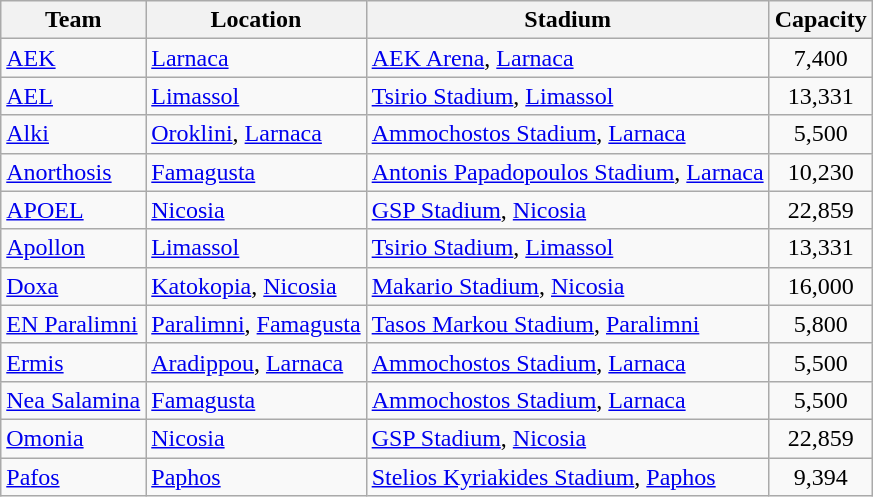<table class="wikitable sortable">
<tr>
<th>Team</th>
<th>Location</th>
<th>Stadium</th>
<th>Capacity</th>
</tr>
<tr>
<td><a href='#'>AEK</a></td>
<td><a href='#'>Larnaca</a></td>
<td><a href='#'>AEK Arena</a>, <a href='#'>Larnaca</a></td>
<td align="center">7,400</td>
</tr>
<tr>
<td><a href='#'>AEL</a></td>
<td><a href='#'>Limassol</a></td>
<td><a href='#'>Tsirio Stadium</a>, <a href='#'>Limassol</a></td>
<td align="center">13,331</td>
</tr>
<tr>
<td><a href='#'>Alki</a></td>
<td><a href='#'>Oroklini</a>, <a href='#'>Larnaca</a></td>
<td><a href='#'>Ammochostos Stadium</a>, <a href='#'>Larnaca</a></td>
<td align="center">5,500</td>
</tr>
<tr>
<td><a href='#'>Anorthosis</a></td>
<td><a href='#'>Famagusta</a></td>
<td><a href='#'>Antonis Papadopoulos Stadium</a>, <a href='#'>Larnaca</a></td>
<td align="center">10,230</td>
</tr>
<tr>
<td><a href='#'>APOEL</a></td>
<td><a href='#'>Nicosia</a></td>
<td><a href='#'>GSP Stadium</a>, <a href='#'>Nicosia</a></td>
<td align="center">22,859</td>
</tr>
<tr>
<td><a href='#'>Apollon</a></td>
<td><a href='#'>Limassol</a></td>
<td><a href='#'>Tsirio Stadium</a>, <a href='#'>Limassol</a></td>
<td align="center">13,331</td>
</tr>
<tr>
<td><a href='#'>Doxa</a></td>
<td><a href='#'>Katokopia</a>, <a href='#'>Nicosia</a></td>
<td><a href='#'>Makario Stadium</a>, <a href='#'>Nicosia</a></td>
<td align="center">16,000</td>
</tr>
<tr>
<td><a href='#'>EN Paralimni</a></td>
<td><a href='#'>Paralimni</a>, <a href='#'>Famagusta</a></td>
<td><a href='#'>Tasos Markou Stadium</a>, <a href='#'>Paralimni</a></td>
<td align="center">5,800</td>
</tr>
<tr>
<td><a href='#'>Ermis</a></td>
<td><a href='#'>Aradippou</a>, <a href='#'>Larnaca</a></td>
<td><a href='#'>Ammochostos Stadium</a>, <a href='#'>Larnaca</a></td>
<td align="center">5,500</td>
</tr>
<tr>
<td><a href='#'>Nea Salamina</a></td>
<td><a href='#'>Famagusta</a></td>
<td><a href='#'>Ammochostos Stadium</a>, <a href='#'>Larnaca</a></td>
<td align="center">5,500</td>
</tr>
<tr>
<td><a href='#'>Omonia</a></td>
<td><a href='#'>Nicosia</a></td>
<td><a href='#'>GSP Stadium</a>, <a href='#'>Nicosia</a></td>
<td align="center">22,859</td>
</tr>
<tr>
<td><a href='#'>Pafos</a></td>
<td><a href='#'>Paphos</a></td>
<td><a href='#'>Stelios Kyriakides Stadium</a>, <a href='#'>Paphos</a></td>
<td align="center">9,394</td>
</tr>
</table>
